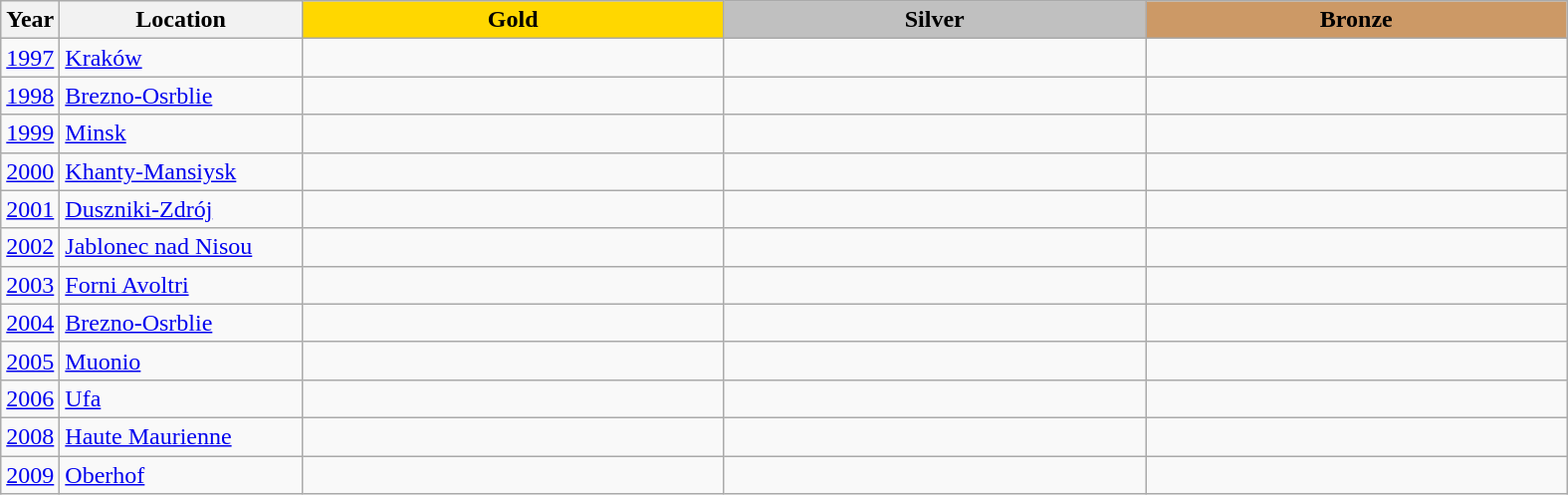<table class="wikitable">
<tr>
<th>Year</th>
<th width="155">Location</th>
<th style="background:gold" width="275">Gold</th>
<th style="background:silver" width="275">Silver</th>
<th style="background:#cc9966" width="275">Bronze</th>
</tr>
<tr>
<td><a href='#'>1997</a></td>
<td> <a href='#'>Kraków</a></td>
<td></td>
<td></td>
<td></td>
</tr>
<tr>
<td><a href='#'>1998</a></td>
<td> <a href='#'>Brezno-Osrblie</a></td>
<td></td>
<td></td>
<td></td>
</tr>
<tr>
<td><a href='#'>1999</a></td>
<td> <a href='#'>Minsk</a></td>
<td></td>
<td></td>
<td></td>
</tr>
<tr>
<td><a href='#'>2000</a></td>
<td> <a href='#'>Khanty-Mansiysk</a></td>
<td></td>
<td></td>
<td></td>
</tr>
<tr>
<td><a href='#'>2001</a></td>
<td> <a href='#'>Duszniki-Zdrój</a></td>
<td></td>
<td></td>
<td></td>
</tr>
<tr>
<td><a href='#'>2002</a></td>
<td> <a href='#'>Jablonec nad Nisou</a></td>
<td></td>
<td></td>
<td></td>
</tr>
<tr>
<td><a href='#'>2003</a></td>
<td> <a href='#'>Forni Avoltri</a></td>
<td></td>
<td></td>
<td></td>
</tr>
<tr>
<td><a href='#'>2004</a></td>
<td> <a href='#'>Brezno-Osrblie</a></td>
<td></td>
<td></td>
<td></td>
</tr>
<tr>
<td><a href='#'>2005</a></td>
<td> <a href='#'>Muonio</a></td>
<td></td>
<td></td>
<td></td>
</tr>
<tr>
<td><a href='#'>2006</a></td>
<td> <a href='#'>Ufa</a></td>
<td></td>
<td></td>
<td></td>
</tr>
<tr>
<td><a href='#'>2008</a></td>
<td> <a href='#'>Haute Maurienne</a></td>
<td></td>
<td></td>
<td></td>
</tr>
<tr>
<td><a href='#'>2009</a></td>
<td> <a href='#'>Oberhof</a></td>
<td></td>
<td></td>
<td></td>
</tr>
</table>
